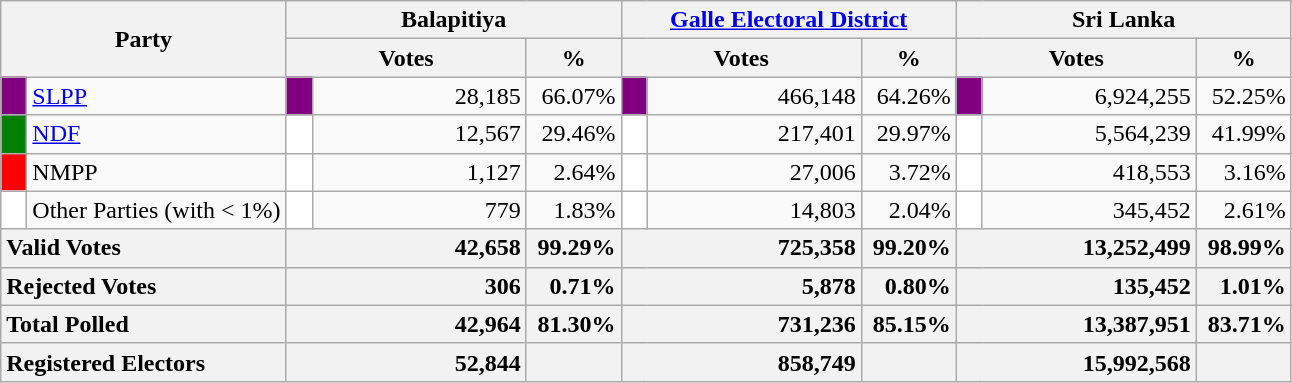<table class="wikitable">
<tr>
<th colspan="2" width="144px"rowspan="2">Party</th>
<th colspan="3" width="216px">Balapitiya</th>
<th colspan="3" width="216px"><a href='#'>Galle Electoral District</a></th>
<th colspan="3" width="216px">Sri Lanka</th>
</tr>
<tr>
<th colspan="2" width="144px">Votes</th>
<th>%</th>
<th colspan="2" width="144px">Votes</th>
<th>%</th>
<th colspan="2" width="144px">Votes</th>
<th>%</th>
</tr>
<tr>
<td style="background-color:purple;" width="10px"></td>
<td style="text-align:left;"><a href='#'>SLPP</a></td>
<td style="background-color:purple;" width="10px"></td>
<td style="text-align:right;">28,185</td>
<td style="text-align:right;">66.07%</td>
<td style="background-color:purple;" width="10px"></td>
<td style="text-align:right;">466,148</td>
<td style="text-align:right;">64.26%</td>
<td style="background-color:purple;" width="10px"></td>
<td style="text-align:right;">6,924,255</td>
<td style="text-align:right;">52.25%</td>
</tr>
<tr>
<td style="background-color:green;" width="10px"></td>
<td style="text-align:left;"><a href='#'>NDF</a></td>
<td style="background-color:white;" width="10px"></td>
<td style="text-align:right;">12,567</td>
<td style="text-align:right;">29.46%</td>
<td style="background-color:white;" width="10px"></td>
<td style="text-align:right;">217,401</td>
<td style="text-align:right;">29.97%</td>
<td style="background-color:white;" width="10px"></td>
<td style="text-align:right;">5,564,239</td>
<td style="text-align:right;">41.99%</td>
</tr>
<tr>
<td style="background-color:red;" width="10px"></td>
<td style="text-align:left;">NMPP</td>
<td style="background-color:white;" width="10px"></td>
<td style="text-align:right;">1,127</td>
<td style="text-align:right;">2.64%</td>
<td style="background-color:white;" width="10px"></td>
<td style="text-align:right;">27,006</td>
<td style="text-align:right;">3.72%</td>
<td style="background-color:white;" width="10px"></td>
<td style="text-align:right;">418,553</td>
<td style="text-align:right;">3.16%</td>
</tr>
<tr>
<td style="background-color:white;" width="10px"></td>
<td style="text-align:left;">Other Parties (with < 1%)</td>
<td style="background-color:white;" width="10px"></td>
<td style="text-align:right;">779</td>
<td style="text-align:right;">1.83%</td>
<td style="background-color:white;" width="10px"></td>
<td style="text-align:right;">14,803</td>
<td style="text-align:right;">2.04%</td>
<td style="background-color:white;" width="10px"></td>
<td style="text-align:right;">345,452</td>
<td style="text-align:right;">2.61%</td>
</tr>
<tr>
<th colspan="2" width="144px"style="text-align:left;">Valid Votes</th>
<th style="text-align:right;"colspan="2" width="144px">42,658</th>
<th style="text-align:right;">99.29%</th>
<th style="text-align:right;"colspan="2" width="144px">725,358</th>
<th style="text-align:right;">99.20%</th>
<th style="text-align:right;"colspan="2" width="144px">13,252,499</th>
<th style="text-align:right;">98.99%</th>
</tr>
<tr>
<th colspan="2" width="144px"style="text-align:left;">Rejected Votes</th>
<th style="text-align:right;"colspan="2" width="144px">306</th>
<th style="text-align:right;">0.71%</th>
<th style="text-align:right;"colspan="2" width="144px">5,878</th>
<th style="text-align:right;">0.80%</th>
<th style="text-align:right;"colspan="2" width="144px">135,452</th>
<th style="text-align:right;">1.01%</th>
</tr>
<tr>
<th colspan="2" width="144px"style="text-align:left;">Total Polled</th>
<th style="text-align:right;"colspan="2" width="144px">42,964</th>
<th style="text-align:right;">81.30%</th>
<th style="text-align:right;"colspan="2" width="144px">731,236</th>
<th style="text-align:right;">85.15%</th>
<th style="text-align:right;"colspan="2" width="144px">13,387,951</th>
<th style="text-align:right;">83.71%</th>
</tr>
<tr>
<th colspan="2" width="144px"style="text-align:left;">Registered Electors</th>
<th style="text-align:right;"colspan="2" width="144px">52,844</th>
<th></th>
<th style="text-align:right;"colspan="2" width="144px">858,749</th>
<th></th>
<th style="text-align:right;"colspan="2" width="144px">15,992,568</th>
<th></th>
</tr>
</table>
